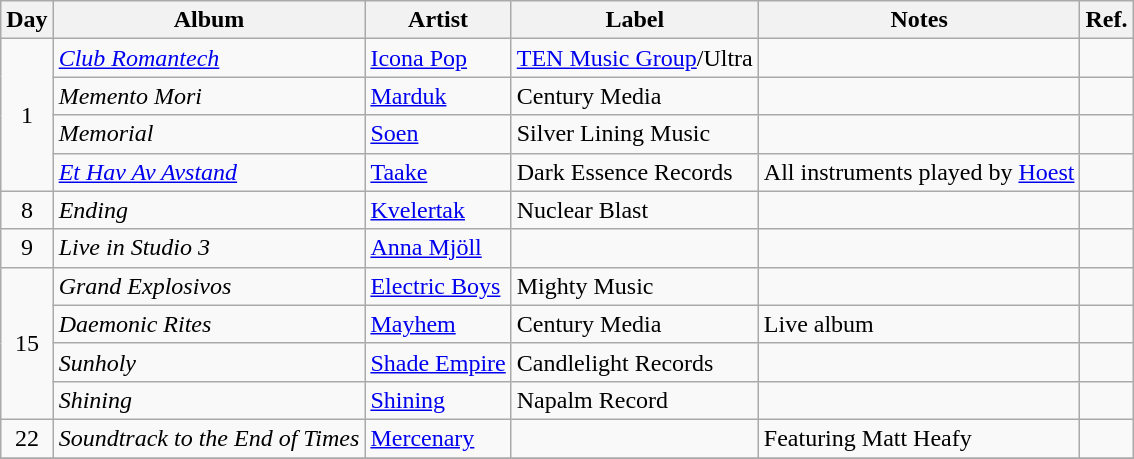<table class="wikitable">
<tr>
<th>Day</th>
<th>Album</th>
<th>Artist</th>
<th>Label</th>
<th>Notes</th>
<th>Ref.</th>
</tr>
<tr>
<td rowspan="4" style="text-align:center;">1</td>
<td><em><a href='#'>Club Romantech</a></em></td>
<td><a href='#'>Icona Pop</a></td>
<td><a href='#'>TEN Music Group</a>/Ultra</td>
<td></td>
<td></td>
</tr>
<tr>
<td><em>Memento Mori</em></td>
<td><a href='#'>Marduk</a></td>
<td>Century Media</td>
<td></td>
<td></td>
</tr>
<tr>
<td><em>Memorial</em></td>
<td><a href='#'>Soen</a></td>
<td>Silver Lining Music</td>
<td></td>
<td></td>
</tr>
<tr>
<td><em><a href='#'>Et Hav Av Avstand</a></em></td>
<td><a href='#'>Taake</a></td>
<td>Dark Essence Records</td>
<td>All instruments played by <a href='#'>Hoest</a></td>
<td></td>
</tr>
<tr>
<td rowspan="1" style="text-align:center;">8</td>
<td><em>Ending</em></td>
<td><a href='#'>Kvelertak</a></td>
<td>Nuclear Blast</td>
<td></td>
<td></td>
</tr>
<tr>
<td rowspan="1" style="text-align:center;">9</td>
<td><em>Live in Studio 3</em></td>
<td><a href='#'>Anna Mjöll</a></td>
<td></td>
<td></td>
<td></td>
</tr>
<tr>
<td rowspan="4" style="text-align:center;">15</td>
<td><em>Grand Explosivos</em></td>
<td><a href='#'>Electric Boys</a></td>
<td>Mighty Music</td>
<td></td>
<td></td>
</tr>
<tr>
<td><em>Daemonic Rites</em></td>
<td><a href='#'>Mayhem</a></td>
<td>Century Media</td>
<td>Live album</td>
<td></td>
</tr>
<tr>
<td><em>Sunholy</em></td>
<td><a href='#'>Shade Empire</a></td>
<td>Candlelight Records</td>
<td></td>
<td></td>
</tr>
<tr>
<td><em>Shining</em></td>
<td><a href='#'>Shining</a></td>
<td>Napalm Record</td>
<td></td>
<td></td>
</tr>
<tr>
<td rowspan="1" style="text-align:center;">22</td>
<td><em>Soundtrack to the End of Times</em></td>
<td><a href='#'>Mercenary</a></td>
<td></td>
<td>Featuring Matt Heafy</td>
<td></td>
</tr>
<tr>
</tr>
</table>
